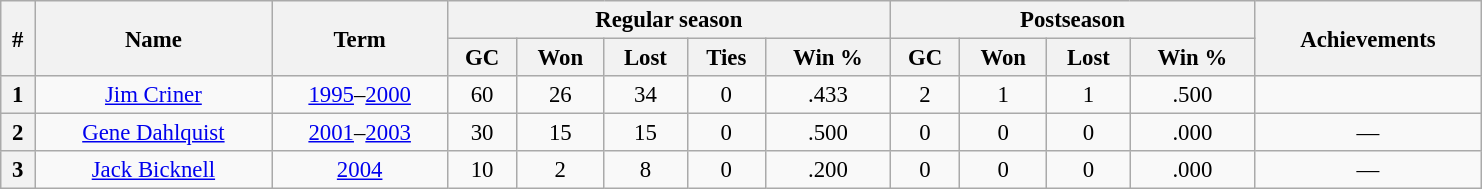<table class="wikitable" style="font-size: 95%; text-align:center; width:65em">
<tr>
<th rowspan="2">#</th>
<th rowspan="2">Name</th>
<th rowspan="2">Term</th>
<th colspan="5">Regular season</th>
<th colspan="4">Postseason</th>
<th rowspan="2">Achievements</th>
</tr>
<tr>
<th>GC</th>
<th>Won</th>
<th>Lost</th>
<th>Ties</th>
<th>Win %</th>
<th>GC</th>
<th>Won</th>
<th>Lost</th>
<th>Win %</th>
</tr>
<tr>
<th>1</th>
<td><a href='#'>Jim Criner</a></td>
<td><a href='#'>1995</a>–<a href='#'>2000</a></td>
<td>60</td>
<td>26</td>
<td>34</td>
<td>0</td>
<td>.433</td>
<td>2</td>
<td>1</td>
<td>1</td>
<td>.500</td>
<td></td>
</tr>
<tr>
<th>2</th>
<td><a href='#'>Gene Dahlquist</a></td>
<td><a href='#'>2001</a>–<a href='#'>2003</a></td>
<td>30</td>
<td>15</td>
<td>15</td>
<td>0</td>
<td>.500</td>
<td>0</td>
<td>0</td>
<td>0</td>
<td>.000</td>
<td>—</td>
</tr>
<tr>
<th>3</th>
<td><a href='#'>Jack Bicknell</a></td>
<td><a href='#'>2004</a></td>
<td>10</td>
<td>2</td>
<td>8</td>
<td>0</td>
<td>.200</td>
<td>0</td>
<td>0</td>
<td>0</td>
<td>.000</td>
<td>—</td>
</tr>
</table>
